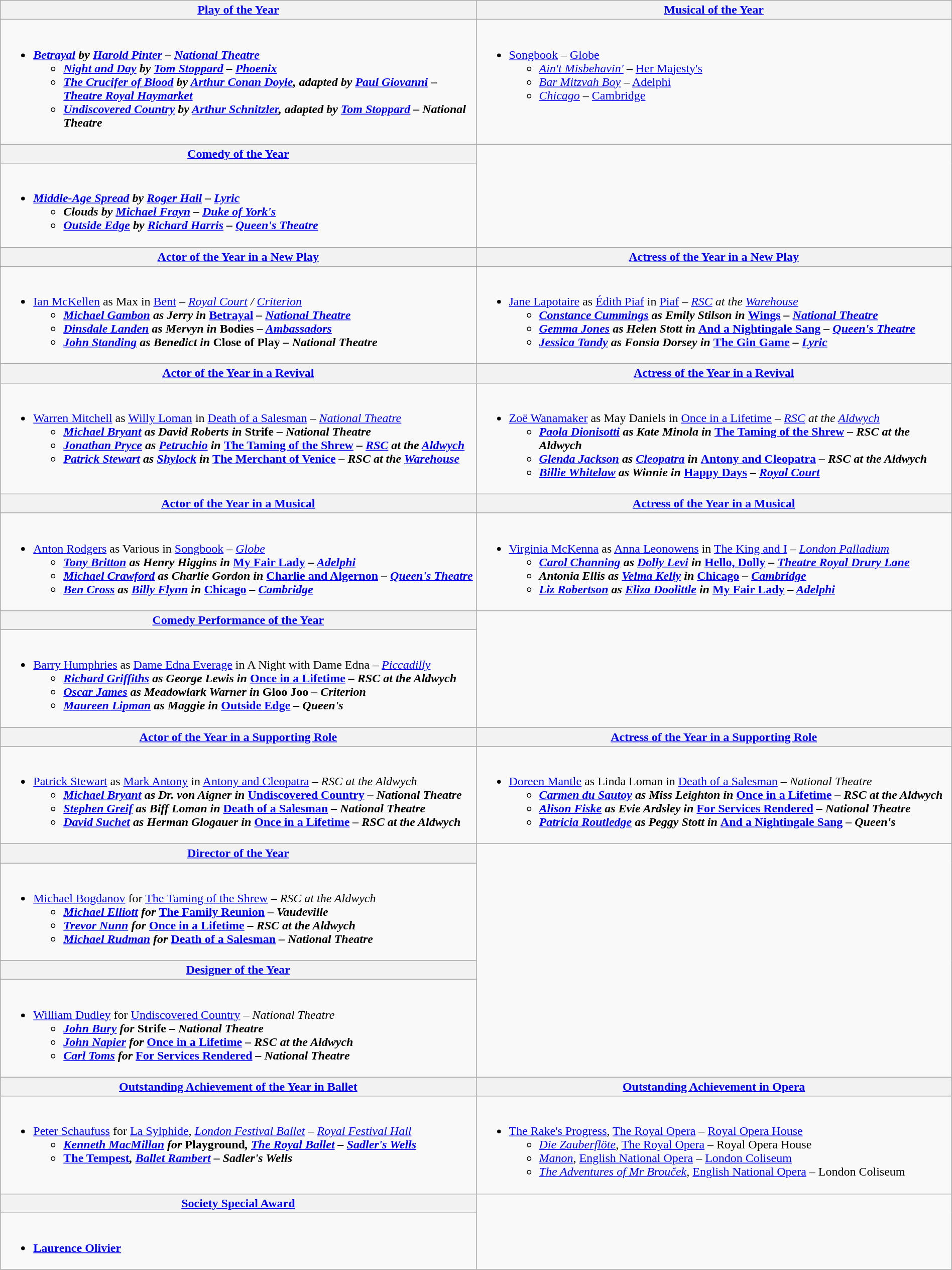<table class=wikitable width="100%">
<tr>
<th width="50%"><a href='#'>Play of the Year</a></th>
<th width="50%"><a href='#'>Musical of the Year</a></th>
</tr>
<tr>
<td valign="top"><br><ul><li><strong><em><a href='#'>Betrayal</a><em> by <a href='#'>Harold Pinter</a> – <a href='#'>National Theatre</a><strong><ul><li></em><a href='#'>Night and Day</a><em> by <a href='#'>Tom Stoppard</a> – <a href='#'>Phoenix</a></li><li></em><a href='#'>The Crucifer of Blood</a><em> by <a href='#'>Arthur Conan Doyle</a>, adapted by <a href='#'>Paul Giovanni</a> – <a href='#'>Theatre Royal Haymarket</a></li><li></em><a href='#'>Undiscovered Country</a><em> by <a href='#'>Arthur Schnitzler</a>, adapted by <a href='#'>Tom Stoppard</a> – National Theatre</li></ul></li></ul></td>
<td valign="top"><br><ul><li></em></strong><a href='#'>Songbook</a></em> – <a href='#'>Globe</a></strong><ul><li><em><a href='#'>Ain't Misbehavin'</a></em> – <a href='#'>Her Majesty's</a></li><li><em><a href='#'>Bar Mitzvah Boy</a></em> – <a href='#'>Adelphi</a></li><li><em><a href='#'>Chicago</a></em> – <a href='#'>Cambridge</a></li></ul></li></ul></td>
</tr>
<tr>
<th colspan=1><a href='#'>Comedy of the Year</a></th>
</tr>
<tr>
<td><br><ul><li><strong><em><a href='#'>Middle-Age Spread</a><em> by <a href='#'>Roger Hall</a> – <a href='#'>Lyric</a><strong><ul><li></em>Clouds<em> by <a href='#'>Michael Frayn</a> – <a href='#'>Duke of York's</a></li><li></em><a href='#'>Outside Edge</a><em> by <a href='#'>Richard Harris</a> – <a href='#'>Queen's Theatre</a></li></ul></li></ul></td>
</tr>
<tr>
<th style="width="50%"><a href='#'>Actor of the Year in a New Play</a></th>
<th style="width="50%"><a href='#'>Actress of the Year in a New Play</a></th>
</tr>
<tr>
<td valign="top"><br><ul><li></strong><a href='#'>Ian McKellen</a> as Max in </em><a href='#'>Bent</a><em> – <a href='#'>Royal Court</a> / <a href='#'>Criterion</a><strong><ul><li><a href='#'>Michael Gambon</a> as Jerry in </em><a href='#'>Betrayal</a><em> – <a href='#'>National Theatre</a></li><li><a href='#'>Dinsdale Landen</a> as Mervyn in </em>Bodies<em> – <a href='#'>Ambassadors</a></li><li><a href='#'>John Standing</a> as Benedict in </em>Close of Play<em> – National Theatre</li></ul></li></ul></td>
<td valign="top"><br><ul><li></strong><a href='#'>Jane Lapotaire</a> as <a href='#'>Édith Piaf</a> in </em><a href='#'>Piaf</a><em> – <a href='#'>RSC</a> at the <a href='#'>Warehouse</a><strong><ul><li><a href='#'>Constance Cummings</a> as Emily Stilson in </em><a href='#'>Wings</a><em> – <a href='#'>National Theatre</a></li><li><a href='#'>Gemma Jones</a> as Helen Stott in </em><a href='#'>And a Nightingale Sang</a><em> – <a href='#'>Queen's Theatre</a></li><li><a href='#'>Jessica Tandy</a> as Fonsia Dorsey in </em><a href='#'>The Gin Game</a><em> – <a href='#'>Lyric</a></li></ul></li></ul></td>
</tr>
<tr>
<th style="width="50%"><a href='#'>Actor of the Year in a Revival</a></th>
<th style="width="50%"><a href='#'>Actress of the Year in a Revival</a></th>
</tr>
<tr>
<td valign="top"><br><ul><li></strong><a href='#'>Warren Mitchell</a> as <a href='#'>Willy Loman</a> in </em><a href='#'>Death of a Salesman</a><em> – <a href='#'>National Theatre</a><strong><ul><li><a href='#'>Michael Bryant</a> as David Roberts in </em>Strife<em> – National Theatre</li><li><a href='#'>Jonathan Pryce</a> as <a href='#'>Petruchio</a> in </em><a href='#'>The Taming of the Shrew</a><em> – <a href='#'>RSC</a> at the <a href='#'>Aldwych</a></li><li><a href='#'>Patrick Stewart</a> as <a href='#'>Shylock</a> in </em><a href='#'>The Merchant of Venice</a><em> – RSC at the <a href='#'>Warehouse</a></li></ul></li></ul></td>
<td valign="top"><br><ul><li></strong><a href='#'>Zoë Wanamaker</a> as May Daniels in </em><a href='#'>Once in a Lifetime</a><em> – <a href='#'>RSC</a> at the <a href='#'>Aldwych</a><strong><ul><li><a href='#'>Paola Dionisotti</a> as Kate Minola in </em><a href='#'>The Taming of the Shrew</a><em> – RSC at the Aldwych</li><li><a href='#'>Glenda Jackson</a> as <a href='#'>Cleopatra</a> in </em><a href='#'>Antony and Cleopatra</a><em> – RSC at the Aldwych</li><li><a href='#'>Billie Whitelaw</a> as Winnie in </em><a href='#'>Happy Days</a><em> – <a href='#'>Royal Court</a></li></ul></li></ul></td>
</tr>
<tr>
<th style="width="50%"><a href='#'>Actor of the Year in a Musical</a></th>
<th style="width="50%"><a href='#'>Actress of the Year in a Musical</a></th>
</tr>
<tr>
<td valign="top"><br><ul><li></strong><a href='#'>Anton Rodgers</a> as Various in </em><a href='#'>Songbook</a><em> – <a href='#'>Globe</a><strong><ul><li><a href='#'>Tony Britton</a> as Henry Higgins in </em><a href='#'>My Fair Lady</a><em> – <a href='#'>Adelphi</a></li><li><a href='#'>Michael Crawford</a> as Charlie Gordon in </em><a href='#'>Charlie and Algernon</a><em> – <a href='#'>Queen's Theatre</a></li><li><a href='#'>Ben Cross</a> as <a href='#'>Billy Flynn</a> in </em><a href='#'>Chicago</a><em> – <a href='#'>Cambridge</a></li></ul></li></ul></td>
<td valign="top"><br><ul><li></strong><a href='#'>Virginia McKenna</a> as <a href='#'>Anna Leonowens</a> in </em><a href='#'>The King and I</a><em> – <a href='#'>London Palladium</a><strong><ul><li><a href='#'>Carol Channing</a> as <a href='#'>Dolly Levi</a> in </em><a href='#'>Hello, Dolly</a><em> – <a href='#'>Theatre Royal Drury Lane</a></li><li>Antonia Ellis as <a href='#'>Velma Kelly</a> in </em><a href='#'>Chicago</a><em> – <a href='#'>Cambridge</a></li><li><a href='#'>Liz Robertson</a> as <a href='#'>Eliza Doolittle</a> in </em><a href='#'>My Fair Lady</a><em> – <a href='#'>Adelphi</a></li></ul></li></ul></td>
</tr>
<tr>
<th colspan=1><a href='#'>Comedy Performance of the Year</a></th>
</tr>
<tr>
<td><br><ul><li></strong><a href='#'>Barry Humphries</a> as <a href='#'>Dame Edna Everage</a> in </em>A Night with Dame Edna<em> – <a href='#'>Piccadilly</a><strong><ul><li><a href='#'>Richard Griffiths</a> as George Lewis in </em><a href='#'>Once in a Lifetime</a><em> – RSC at the Aldwych</li><li><a href='#'>Oscar James</a> as Meadowlark Warner in </em>Gloo Joo<em> – Criterion</li><li><a href='#'>Maureen Lipman</a> as Maggie in </em><a href='#'>Outside Edge</a><em> – Queen's</li></ul></li></ul></td>
</tr>
<tr>
<th style="width="50%"><a href='#'>Actor of the Year in a Supporting Role</a></th>
<th style="width="50%"><a href='#'>Actress of the Year in a Supporting Role</a></th>
</tr>
<tr>
<td valign="top"><br><ul><li></strong><a href='#'>Patrick Stewart</a> as <a href='#'>Mark Antony</a> in </em><a href='#'>Antony and Cleopatra</a><em> – RSC at the Aldwych<strong><ul><li><a href='#'>Michael Bryant</a> as Dr. von Aigner in </em><a href='#'>Undiscovered Country</a><em> – National Theatre</li><li><a href='#'>Stephen Greif</a> as Biff Loman in </em><a href='#'>Death of a Salesman</a><em> – National Theatre</li><li><a href='#'>David Suchet</a> as Herman Glogauer in </em><a href='#'>Once in a Lifetime</a><em> – RSC at the Aldwych</li></ul></li></ul></td>
<td valign="top"><br><ul><li></strong><a href='#'>Doreen Mantle</a> as Linda Loman in </em><a href='#'>Death of a Salesman</a><em> – National Theatre<strong><ul><li><a href='#'>Carmen du Sautoy</a> as Miss Leighton in </em><a href='#'>Once in a Lifetime</a><em> – RSC at the Aldwych</li><li><a href='#'>Alison Fiske</a> as Evie Ardsley in </em><a href='#'>For Services Rendered</a><em> – National Theatre</li><li><a href='#'>Patricia Routledge</a> as Peggy Stott in </em><a href='#'>And a Nightingale Sang</a><em> – Queen's</li></ul></li></ul></td>
</tr>
<tr>
<th colspan=1><a href='#'>Director of the Year</a></th>
</tr>
<tr>
<td><br><ul><li></strong><a href='#'>Michael Bogdanov</a> for </em><a href='#'>The Taming of the Shrew</a><em> – RSC at the Aldwych <strong><ul><li><a href='#'>Michael Elliott</a> for </em><a href='#'>The Family Reunion</a><em> – Vaudeville</li><li><a href='#'>Trevor Nunn</a> for </em><a href='#'>Once in a Lifetime</a><em> – RSC at the Aldwych</li><li><a href='#'>Michael Rudman</a> for </em><a href='#'>Death of a Salesman</a><em> – National Theatre</li></ul></li></ul></td>
</tr>
<tr>
<th colspan=1><a href='#'>Designer of the Year</a></th>
</tr>
<tr>
<td><br><ul><li></strong><a href='#'>William Dudley</a> for </em><a href='#'>Undiscovered Country</a><em> – National Theatre<strong><ul><li><a href='#'>John Bury</a> for </em>Strife<em> – National Theatre</li><li><a href='#'>John Napier</a> for </em><a href='#'>Once in a Lifetime</a><em> – RSC at the Aldwych</li><li><a href='#'>Carl Toms</a> for </em><a href='#'>For Services Rendered</a><em> – National Theatre</li></ul></li></ul></td>
</tr>
<tr>
<th colspan=1><a href='#'>Outstanding Achievement of the Year in Ballet</a></th>
<th colspan=1><a href='#'>Outstanding Achievement in Opera</a></th>
</tr>
<tr>
<td valign="top"><br><ul><li></strong><a href='#'>Peter Schaufuss</a> for </em><a href='#'>La Sylphide</a><em>, <a href='#'>London Festival Ballet</a> – <a href='#'>Royal Festival Hall</a><strong><ul><li><a href='#'>Kenneth MacMillan</a> for </em>Playground<em>, <a href='#'>The Royal Ballet</a> – <a href='#'>Sadler's Wells</a></li><li></em><a href='#'>The Tempest</a><em>, <a href='#'>Ballet Rambert</a> – Sadler's Wells</li></ul></li></ul></td>
<td valign="top"><br><ul><li></em></strong><a href='#'>The Rake's Progress</a></em>, <a href='#'>The Royal Opera</a> – <a href='#'>Royal Opera House</a></strong><ul><li><em><a href='#'>Die Zauberflöte</a></em>, <a href='#'>The Royal Opera</a> – Royal Opera House</li><li><em><a href='#'>Manon</a></em>, <a href='#'>English National Opera</a> – <a href='#'>London Coliseum</a></li><li><em><a href='#'>The Adventures of Mr Brouček</a></em>, <a href='#'>English National Opera</a> – London Coliseum</li></ul></li></ul></td>
</tr>
<tr>
<th colspan=1><a href='#'>Society Special Award</a></th>
</tr>
<tr>
<td><br><ul><li><strong><a href='#'>Laurence Olivier</a></strong></li></ul></td>
</tr>
</table>
